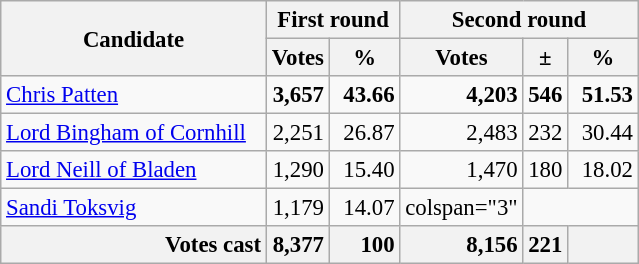<table class="wikitable plainrowheaders" style="font-size:95%; text-align:right">
<tr>
<th rowspan="2">Candidate</th>
<th colspan="2">First round</th>
<th colspan="3">Second round</th>
</tr>
<tr>
<th>Votes</th>
<th style="width: 40px">%</th>
<th style="width: 50px">Votes</th>
<th>±</th>
<th style="width: 40px">%</th>
</tr>
<tr>
<td style="width: 170px; text-align:left"><a href='#'>Chris Patten</a></td>
<td><strong>3,657</strong></td>
<td><strong>43.66</strong></td>
<td><strong>4,203</strong></td>
<td><strong>546</strong></td>
<td><strong>51.53</strong></td>
</tr>
<tr>
<td style="width: 170px; text-align:left"><a href='#'>Lord Bingham of Cornhill</a></td>
<td>2,251</td>
<td>26.87</td>
<td>2,483</td>
<td>232</td>
<td>30.44</td>
</tr>
<tr>
<td style="width: 170px; text-align:left"><a href='#'>Lord Neill of Bladen</a></td>
<td>1,290</td>
<td>15.40</td>
<td>1,470</td>
<td>180</td>
<td>18.02</td>
</tr>
<tr>
<td style="width: 170px; text-align:left"><a href='#'>Sandi Toksvig</a></td>
<td>1,179</td>
<td>14.07</td>
<td>colspan="3" </td>
</tr>
<tr>
<th style="text-align:right;">Votes cast</th>
<th scope="row" style="text-align:right;">8,377</th>
<th scope="row" style="text-align:right;">100</th>
<th scope="row" style="text-align:right;">8,156</th>
<th scope="row" style="text-align:right;">221</th>
<th scope="row" style="text-align:right;"></th>
</tr>
</table>
